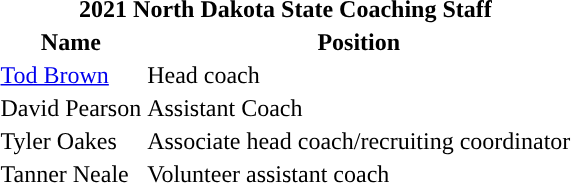<table class="toccolours" style-"text-align: left; font-size:90;">
<tr>
<th colspan="9">2021 North Dakota State Coaching Staff</th>
</tr>
<tr>
<th>Name</th>
<th>Position</th>
</tr>
<tr>
<td><a href='#'>Tod Brown</a></td>
<td>Head coach</td>
</tr>
<tr>
<td>David Pearson</td>
<td>Assistant Coach</td>
</tr>
<tr>
<td>Tyler Oakes</td>
<td>Associate head coach/recruiting coordinator</td>
</tr>
<tr>
<td>Tanner Neale</td>
<td>Volunteer assistant coach</td>
</tr>
</table>
